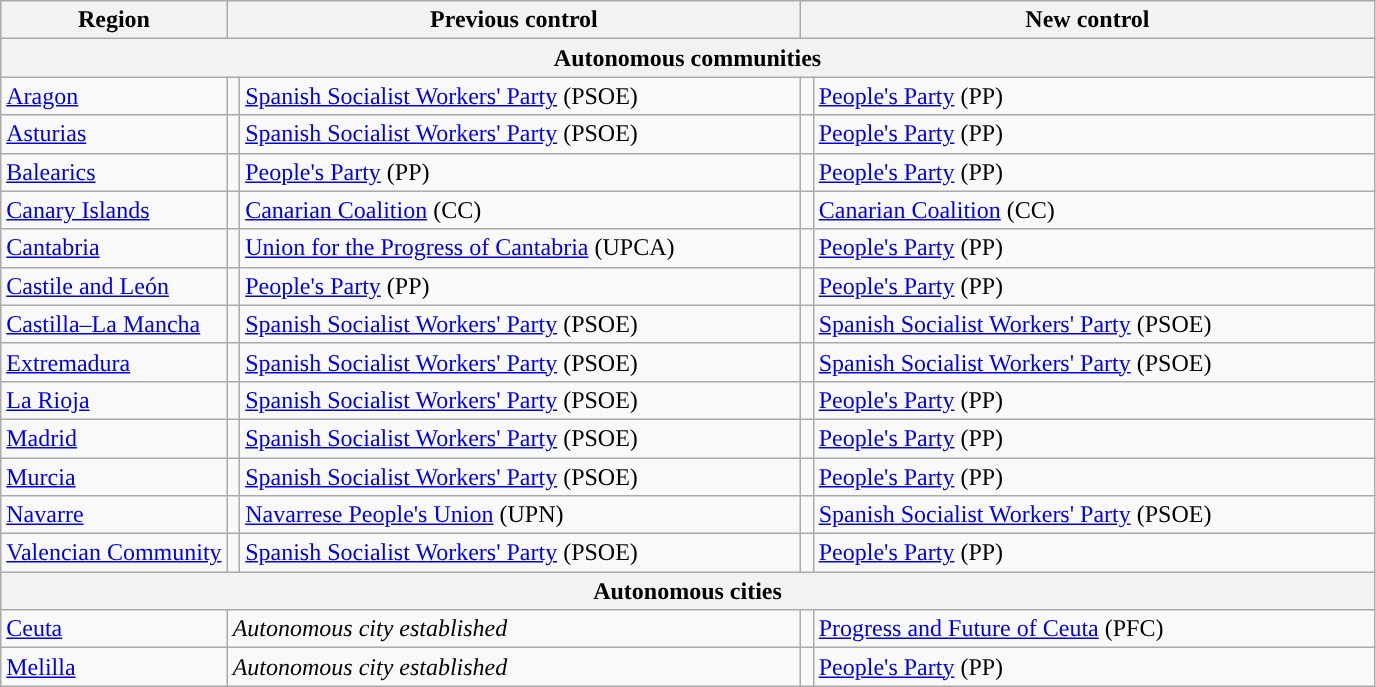<table class="wikitable">
<tr>
<th>Region</th>
<th colspan="2" style="width:375px;">Previous control</th>
<th colspan="2" style="width:375px;">New control</th>
</tr>
<tr>
<th colspan="5">Autonomous communities</th>
</tr>
<tr>
<td><a href='#'>Aragon</a></td>
<td width="1" style="color:inherit;background:"></td>
<td><a href='#'>Spanish Socialist Workers' Party</a> (PSOE)</td>
<td width="1" style="color:inherit;background:"></td>
<td><a href='#'>People's Party</a> (PP)</td>
</tr>
<tr>
<td><a href='#'>Asturias</a></td>
<td style="color:inherit;background:"></td>
<td><a href='#'>Spanish Socialist Workers' Party</a> (PSOE)</td>
<td style="color:inherit;background:"></td>
<td><a href='#'>People's Party</a> (PP) </td>
</tr>
<tr>
<td><a href='#'>Balearics</a></td>
<td style="color:inherit;background:"></td>
<td><a href='#'>People's Party</a> (PP)</td>
<td style="color:inherit;background:"></td>
<td><a href='#'>People's Party</a> (PP)</td>
</tr>
<tr>
<td><a href='#'>Canary Islands</a></td>
<td style="color:inherit;background:"></td>
<td><a href='#'>Canarian Coalition</a> (CC)</td>
<td style="color:inherit;background:"></td>
<td><a href='#'>Canarian Coalition</a> (CC)</td>
</tr>
<tr>
<td><a href='#'>Cantabria</a></td>
<td style="color:inherit;background:"></td>
<td><a href='#'>Union for the Progress of Cantabria</a> (UPCA)</td>
<td style="color:inherit;background:"></td>
<td><a href='#'>People's Party</a> (PP)</td>
</tr>
<tr>
<td><a href='#'>Castile and León</a></td>
<td style="color:inherit;background:"></td>
<td><a href='#'>People's Party</a> (PP)</td>
<td style="color:inherit;background:"></td>
<td><a href='#'>People's Party</a> (PP)</td>
</tr>
<tr>
<td><a href='#'>Castilla–La Mancha</a></td>
<td style="color:inherit;background:"></td>
<td><a href='#'>Spanish Socialist Workers' Party</a> (PSOE)</td>
<td style="color:inherit;background:"></td>
<td><a href='#'>Spanish Socialist Workers' Party</a> (PSOE)</td>
</tr>
<tr>
<td><a href='#'>Extremadura</a></td>
<td style="color:inherit;background:"></td>
<td><a href='#'>Spanish Socialist Workers' Party</a> (PSOE)</td>
<td style="color:inherit;background:"></td>
<td><a href='#'>Spanish Socialist Workers' Party</a> (PSOE)</td>
</tr>
<tr>
<td><a href='#'>La Rioja</a></td>
<td style="color:inherit;background:"></td>
<td><a href='#'>Spanish Socialist Workers' Party</a> (PSOE)</td>
<td style="color:inherit;background:"></td>
<td><a href='#'>People's Party</a> (PP)</td>
</tr>
<tr>
<td><a href='#'>Madrid</a></td>
<td style="color:inherit;background:"></td>
<td><a href='#'>Spanish Socialist Workers' Party</a> (PSOE)</td>
<td style="color:inherit;background:"></td>
<td><a href='#'>People's Party</a> (PP)</td>
</tr>
<tr>
<td><a href='#'>Murcia</a></td>
<td style="color:inherit;background:"></td>
<td><a href='#'>Spanish Socialist Workers' Party</a> (PSOE)</td>
<td style="color:inherit;background:"></td>
<td><a href='#'>People's Party</a> (PP)</td>
</tr>
<tr>
<td><a href='#'>Navarre</a></td>
<td style="color:inherit;background:"></td>
<td><a href='#'>Navarrese People's Union</a> (UPN)</td>
<td style="color:inherit;background:"></td>
<td><a href='#'>Spanish Socialist Workers' Party</a> (PSOE) </td>
</tr>
<tr>
<td><a href='#'>Valencian Community</a></td>
<td style="color:inherit;background:"></td>
<td><a href='#'>Spanish Socialist Workers' Party</a> (PSOE)</td>
<td style="color:inherit;background:"></td>
<td><a href='#'>People's Party</a> (PP)</td>
</tr>
<tr>
<th colspan="5">Autonomous cities</th>
</tr>
<tr>
<td><a href='#'>Ceuta</a></td>
<td colspan="2"><em>Autonomous city established</em></td>
<td style="color:inherit;background:"></td>
<td><a href='#'>Progress and Future of Ceuta</a> (PFC) </td>
</tr>
<tr>
<td><a href='#'>Melilla</a></td>
<td colspan="2"><em>Autonomous city established</em></td>
<td style="color:inherit;background:"></td>
<td><a href='#'>People's Party</a> (PP) </td>
</tr>
</table>
